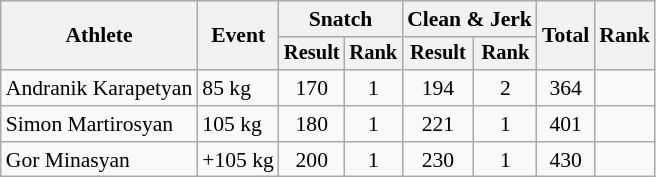<table class="wikitable" style="font-size:90%">
<tr>
<th rowspan="2">Athlete</th>
<th rowspan="2">Event</th>
<th colspan="2">Snatch</th>
<th colspan="2">Clean & Jerk</th>
<th rowspan="2">Total</th>
<th rowspan="2">Rank</th>
</tr>
<tr style="font-size:95%">
<th>Result</th>
<th>Rank</th>
<th>Result</th>
<th>Rank</th>
</tr>
<tr align=center>
<td align=left>Andranik Karapetyan</td>
<td align=left>85 kg</td>
<td>170</td>
<td>1</td>
<td>194</td>
<td>2</td>
<td>364</td>
<td></td>
</tr>
<tr align=center>
<td align=left>Simon Martirosyan</td>
<td align=left>105 kg</td>
<td>180</td>
<td>1</td>
<td>221</td>
<td>1</td>
<td>401</td>
<td></td>
</tr>
<tr align=center>
<td align=left>Gor Minasyan</td>
<td align=left>+105 kg</td>
<td>200</td>
<td>1</td>
<td>230</td>
<td>1</td>
<td>430</td>
<td></td>
</tr>
</table>
